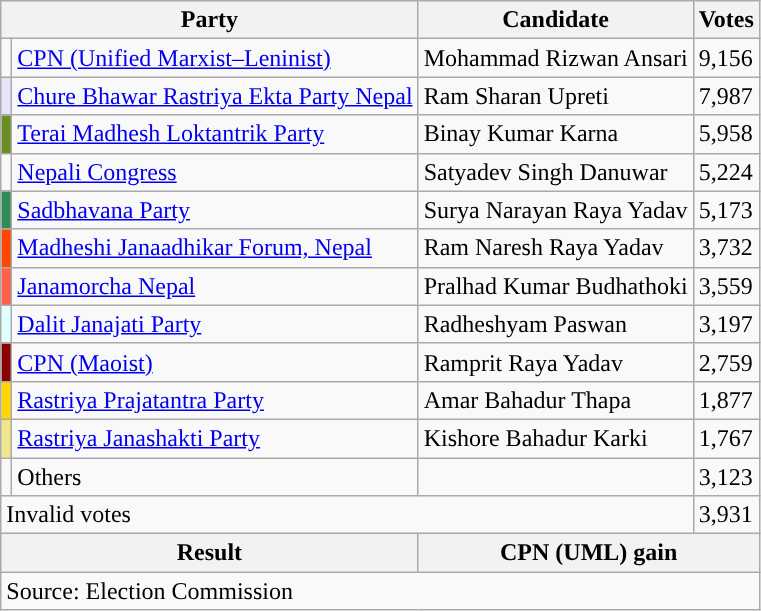<table class="wikitable">
<tr>
<th colspan="2">Party</th>
<th>Candidate</th>
<th>Votes</th>
</tr>
<tr>
<td style="background-color:"></td>
<td><a href='#'>CPN (Unified Marxist–Leninist)</a></td>
<td>Mohammad Rizwan Ansari</td>
<td>9,156</td>
</tr>
<tr>
<td style="background-color:#e6e6fa"></td>
<td><a href='#'>Chure Bhawar Rastriya Ekta Party Nepal</a></td>
<td>Ram Sharan Upreti</td>
<td>7,987</td>
</tr>
<tr>
<td style="background-color:olivedrab"></td>
<td><a href='#'>Terai Madhesh Loktantrik Party</a></td>
<td>Binay Kumar Karna</td>
<td>5,958</td>
</tr>
<tr>
<td style="background-color:"></td>
<td><a href='#'>Nepali Congress</a></td>
<td>Satyadev Singh Danuwar</td>
<td>5,224</td>
</tr>
<tr>
<td style="background-color:seagreen"></td>
<td><a href='#'>Sadbhavana Party</a></td>
<td>Surya Narayan Raya Yadav</td>
<td>5,173</td>
</tr>
<tr>
<td style="background-color:orangered"></td>
<td><a href='#'>Madheshi Janaadhikar Forum, Nepal</a></td>
<td>Ram Naresh Raya Yadav</td>
<td>3,732</td>
</tr>
<tr>
<td style="background-color:tomato"></td>
<td><a href='#'>Janamorcha Nepal</a></td>
<td>Pralhad Kumar Budhathoki</td>
<td>3,559</td>
</tr>
<tr>
<td style="background-color:#e0ffff"></td>
<td><a href='#'>Dalit Janajati Party</a></td>
<td>Radheshyam Paswan</td>
<td>3,197</td>
</tr>
<tr>
<td style="background-color:darkred"></td>
<td><a href='#'>CPN (Maoist)</a></td>
<td>Ramprit Raya Yadav</td>
<td>2,759</td>
</tr>
<tr>
<td style="background-color:gold"></td>
<td><a href='#'>Rastriya Prajatantra Party</a></td>
<td>Amar Bahadur Thapa</td>
<td>1,877</td>
</tr>
<tr>
<td style="background-color:khaki"></td>
<td><a href='#'>Rastriya Janashakti Party</a></td>
<td>Kishore Bahadur Karki</td>
<td>1,767</td>
</tr>
<tr>
<td></td>
<td>Others</td>
<td></td>
<td>3,123</td>
</tr>
<tr>
<td colspan="3">Invalid votes</td>
<td>3,931</td>
</tr>
<tr>
<th colspan="2">Result</th>
<th colspan="2">CPN (UML) gain</th>
</tr>
<tr>
<td colspan="4">Source: Election Commission</td>
</tr>
</table>
